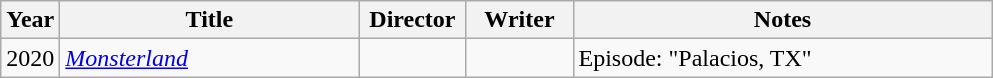<table class="wikitable">
<tr>
<th style="width:2em;">Year</th>
<th style="width:12em;">Title</th>
<th style="width:4em;">Director</th>
<th style="width:4em;">Writer</th>
<th style="width:17em;">Notes</th>
</tr>
<tr>
<td>2020</td>
<td><em><a href='#'>Monsterland</a></em></td>
<td></td>
<td></td>
<td>Episode: "Palacios, TX"</td>
</tr>
</table>
